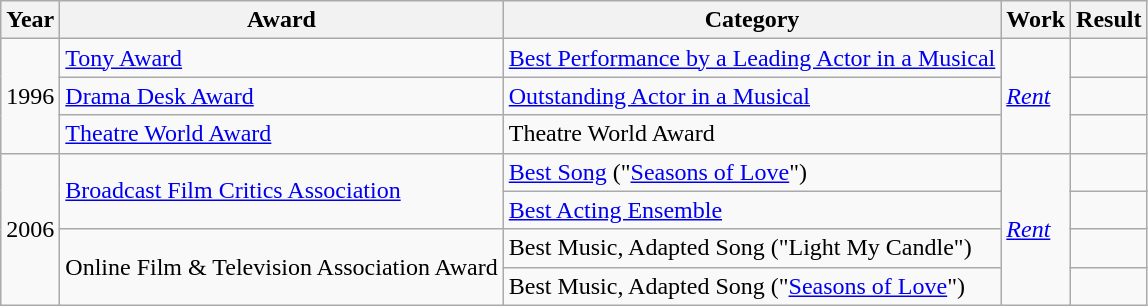<table class="wikitable">
<tr>
<th>Year</th>
<th>Award</th>
<th>Category</th>
<th>Work</th>
<th>Result</th>
</tr>
<tr>
<td rowspan=3>1996</td>
<td><a href='#'>Tony Award</a></td>
<td><a href='#'>Best Performance by a Leading Actor in a Musical</a></td>
<td rowspan=3><em><a href='#'>Rent</a></em></td>
<td></td>
</tr>
<tr>
<td><a href='#'>Drama Desk Award</a></td>
<td><a href='#'>Outstanding Actor in a Musical</a></td>
<td></td>
</tr>
<tr>
<td><a href='#'>Theatre World Award</a></td>
<td>Theatre World Award</td>
<td></td>
</tr>
<tr>
<td rowspan=4>2006</td>
<td rowspan=2><a href='#'>Broadcast Film Critics Association</a></td>
<td><a href='#'>Best Song</a> ("<a href='#'>Seasons of Love</a>")</td>
<td rowspan=4><em><a href='#'>Rent</a></em></td>
<td></td>
</tr>
<tr>
<td><a href='#'>Best Acting Ensemble</a></td>
<td></td>
</tr>
<tr>
<td rowspan=2>Online Film & Television Association Award</td>
<td>Best Music, Adapted Song ("Light My Candle")</td>
<td></td>
</tr>
<tr>
<td>Best Music, Adapted Song ("<a href='#'>Seasons of Love</a>")</td>
<td></td>
</tr>
</table>
